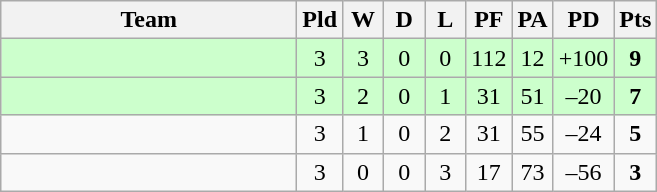<table class="wikitable" style="text-align:center;">
<tr>
<th width=190>Team</th>
<th width=20 abbr="Played">Pld</th>
<th width=20 abbr="Won">W</th>
<th width=20 abbr="Drawn">D</th>
<th width=20 abbr="Lost">L</th>
<th width=20 abbr="Points for">PF</th>
<th width=20 abbr="Points against">PA</th>
<th width=25 abbr="Points difference">PD</th>
<th width=20 abbr="Points">Pts</th>
</tr>
<tr style="background:#ccffcc">
<td align=left></td>
<td>3</td>
<td>3</td>
<td>0</td>
<td>0</td>
<td>112</td>
<td>12</td>
<td>+100</td>
<td><strong>9</strong></td>
</tr>
<tr style="background:#ccffcc">
<td align=left></td>
<td>3</td>
<td>2</td>
<td>0</td>
<td>1</td>
<td>31</td>
<td>51</td>
<td>–20</td>
<td><strong>7</strong></td>
</tr>
<tr>
<td align=left></td>
<td>3</td>
<td>1</td>
<td>0</td>
<td>2</td>
<td>31</td>
<td>55</td>
<td>–24</td>
<td><strong>5</strong></td>
</tr>
<tr>
<td align=left></td>
<td>3</td>
<td>0</td>
<td>0</td>
<td>3</td>
<td>17</td>
<td>73</td>
<td>–56</td>
<td><strong>3</strong></td>
</tr>
</table>
